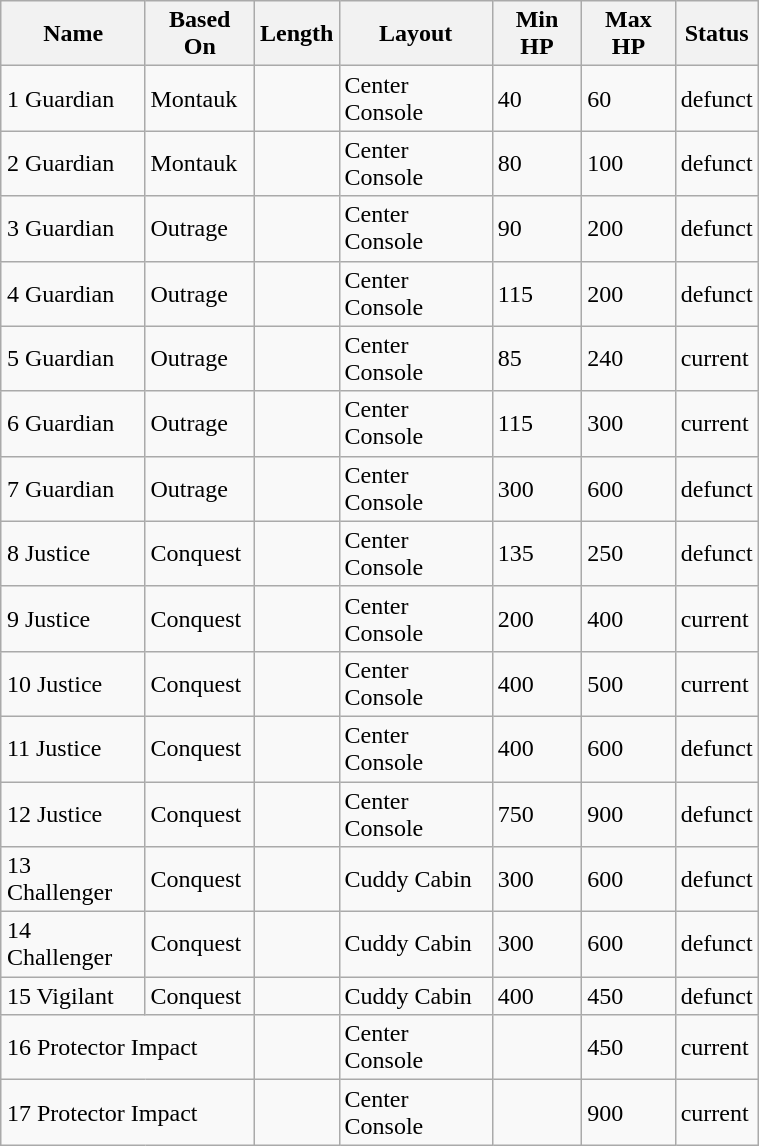<table class="wikitable sortable"  style="float:right; width:40%;">
<tr>
<th>Name</th>
<th>Based On</th>
<th>Length</th>
<th>Layout</th>
<th>Min HP</th>
<th>Max HP</th>
<th>Status</th>
</tr>
<tr>
<td><span>1</span> Guardian</td>
<td>Montauk</td>
<td></td>
<td>Center Console</td>
<td>40</td>
<td>60</td>
<td>defunct</td>
</tr>
<tr>
<td><span>2</span> Guardian</td>
<td>Montauk</td>
<td></td>
<td>Center Console</td>
<td>80</td>
<td>100</td>
<td>defunct</td>
</tr>
<tr>
<td><span>3</span> Guardian</td>
<td>Outrage</td>
<td></td>
<td>Center Console</td>
<td>90</td>
<td>200</td>
<td>defunct</td>
</tr>
<tr>
<td><span>4</span> Guardian</td>
<td>Outrage</td>
<td></td>
<td>Center Console</td>
<td>115</td>
<td>200</td>
<td>defunct</td>
</tr>
<tr>
<td><span>5</span> Guardian</td>
<td>Outrage</td>
<td></td>
<td>Center Console</td>
<td>85</td>
<td>240</td>
<td>current</td>
</tr>
<tr>
<td><span>6</span> Guardian</td>
<td>Outrage</td>
<td></td>
<td>Center Console</td>
<td>115</td>
<td>300</td>
<td>current</td>
</tr>
<tr>
<td><span>7</span> Guardian</td>
<td>Outrage</td>
<td></td>
<td>Center Console</td>
<td>300</td>
<td>600</td>
<td>defunct</td>
</tr>
<tr>
<td><span>8</span> Justice</td>
<td>Conquest</td>
<td></td>
<td>Center Console</td>
<td>135</td>
<td>250</td>
<td>defunct</td>
</tr>
<tr>
<td><span>9</span> Justice</td>
<td>Conquest</td>
<td></td>
<td>Center Console</td>
<td>200</td>
<td>400</td>
<td>current</td>
</tr>
<tr>
<td><span>10</span> Justice</td>
<td>Conquest</td>
<td></td>
<td>Center Console</td>
<td>400</td>
<td>500</td>
<td>current</td>
</tr>
<tr>
<td><span>11</span> Justice</td>
<td>Conquest</td>
<td></td>
<td>Center Console</td>
<td>400</td>
<td>600</td>
<td>defunct</td>
</tr>
<tr>
<td><span>12</span> Justice</td>
<td>Conquest</td>
<td></td>
<td>Center Console</td>
<td>750</td>
<td>900</td>
<td>defunct</td>
</tr>
<tr>
<td><span>13</span> Challenger</td>
<td>Conquest</td>
<td></td>
<td>Cuddy Cabin</td>
<td>300</td>
<td>600</td>
<td>defunct</td>
</tr>
<tr>
<td><span>14</span> Challenger</td>
<td>Conquest</td>
<td></td>
<td>Cuddy Cabin</td>
<td>300</td>
<td>600</td>
<td>defunct</td>
</tr>
<tr>
<td><span>15</span> Vigilant</td>
<td>Conquest</td>
<td></td>
<td>Cuddy Cabin</td>
<td>400</td>
<td>450</td>
<td>defunct</td>
</tr>
<tr>
<td colspan="2"><span>16</span> Protector Impact</td>
<td></td>
<td>Center Console</td>
<td></td>
<td>450</td>
<td>current</td>
</tr>
<tr>
<td colspan="2"><span>17</span> Protector Impact</td>
<td></td>
<td>Center Console</td>
<td></td>
<td>900</td>
<td>current</td>
</tr>
</table>
